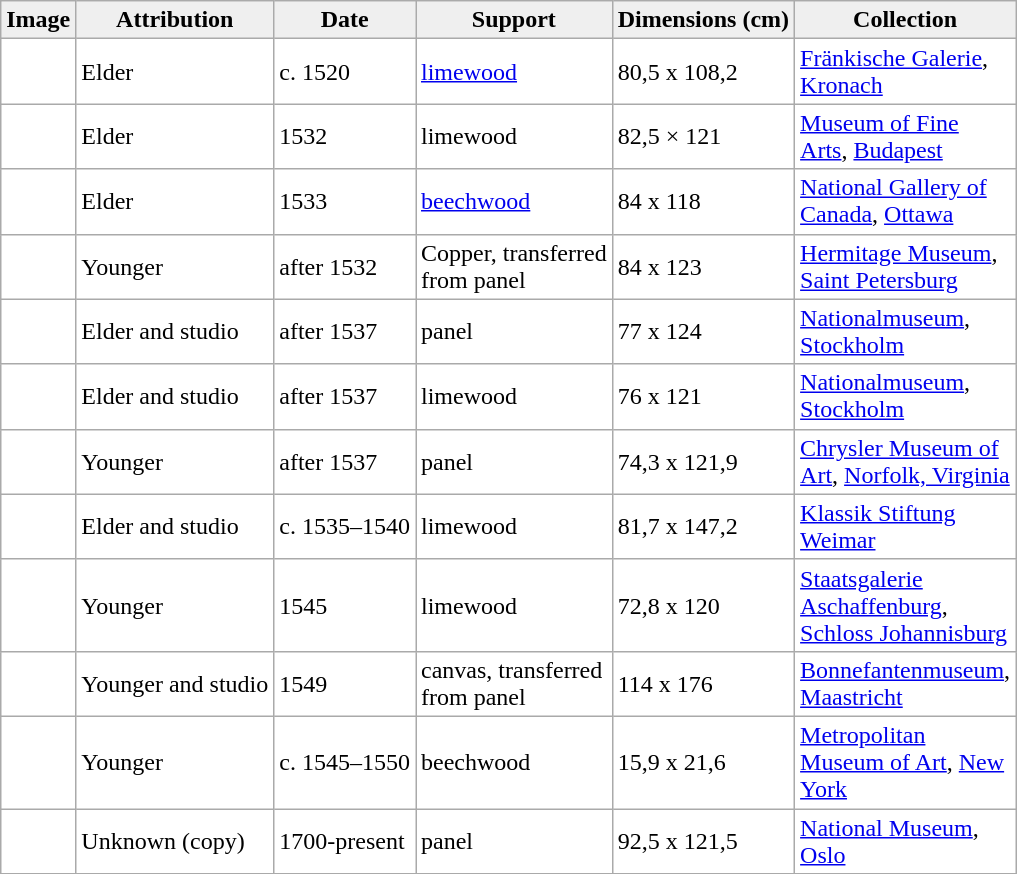<table class="wikitable sortable" border="0" style="background:#ffffff">
<tr>
<th style="background:#efefef;">Image</th>
<th style="background:#efefef;">Attribution</th>
<th style="background:#efefef;">Date</th>
<th style="background:#efefef;">Support</th>
<th style="background:#efefef;">Dimensions (cm)</th>
<th style="background:#efefef;" width=10 px>Collection</th>
</tr>
<tr>
<td></td>
<td>Elder</td>
<td>c. 1520</td>
<td><a href='#'>limewood</a></td>
<td>80,5 x 108,2</td>
<td><a href='#'>Fränkische Galerie</a>, <a href='#'>Kronach</a></td>
</tr>
<tr>
<td></td>
<td>Elder</td>
<td>1532</td>
<td>limewood</td>
<td>82,5 × 121</td>
<td><a href='#'>Museum of Fine Arts</a>, <a href='#'>Budapest</a></td>
</tr>
<tr>
<td></td>
<td>Elder</td>
<td>1533</td>
<td><a href='#'>beechwood</a></td>
<td>84 x 118</td>
<td><a href='#'>National Gallery of Canada</a>, <a href='#'>Ottawa</a></td>
</tr>
<tr>
<td></td>
<td>Younger</td>
<td>after 1532</td>
<td>Copper, transferred <br>from panel</td>
<td>84 x 123</td>
<td><a href='#'>Hermitage Museum</a>, <a href='#'>Saint Petersburg</a></td>
</tr>
<tr>
<td></td>
<td>Elder and studio</td>
<td>after 1537</td>
<td>panel</td>
<td>77 x 124</td>
<td><a href='#'>Nationalmuseum</a>, <a href='#'>Stockholm</a></td>
</tr>
<tr>
<td></td>
<td>Elder and studio</td>
<td>after 1537</td>
<td>limewood</td>
<td>76 x 121</td>
<td><a href='#'>Nationalmuseum</a>, <a href='#'>Stockholm</a></td>
</tr>
<tr>
<td></td>
<td>Younger</td>
<td>after 1537</td>
<td>panel</td>
<td>74,3 x 121,9</td>
<td><a href='#'>Chrysler Museum of Art</a>, <a href='#'>Norfolk, Virginia</a></td>
</tr>
<tr>
<td></td>
<td>Elder and studio</td>
<td>c. 1535–1540</td>
<td>limewood</td>
<td>81,7 x 147,2</td>
<td><a href='#'>Klassik Stiftung Weimar</a></td>
</tr>
<tr>
<td></td>
<td>Younger</td>
<td>1545</td>
<td>limewood</td>
<td>72,8 x 120</td>
<td><a href='#'>Staatsgalerie Aschaffenburg</a>, <a href='#'>Schloss Johannisburg</a></td>
</tr>
<tr>
<td></td>
<td>Younger and studio</td>
<td>1549</td>
<td>canvas, transferred <br>from panel</td>
<td>114 x 176</td>
<td><a href='#'>Bonnefantenmuseum</a>, <a href='#'>Maastricht</a></td>
</tr>
<tr>
<td></td>
<td>Younger</td>
<td>c. 1545–1550</td>
<td>beechwood</td>
<td>15,9 x 21,6</td>
<td><a href='#'>Metropolitan Museum of Art</a>, <a href='#'>New York</a></td>
</tr>
<tr>
<td></td>
<td>Unknown (copy)</td>
<td>1700-present</td>
<td>panel</td>
<td>92,5 x 121,5</td>
<td><a href='#'>National Museum</a>, <a href='#'>Oslo</a></td>
</tr>
<tr>
</tr>
</table>
